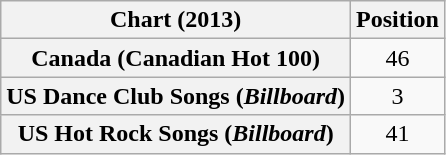<table class="wikitable plainrowheaders sortable" style="text-align:center;">
<tr>
<th>Chart (2013)</th>
<th>Position</th>
</tr>
<tr>
<th scope="row">Canada (Canadian Hot 100)</th>
<td style="text-align:center;">46</td>
</tr>
<tr>
<th scope="row">US Dance Club Songs (<em>Billboard</em>)</th>
<td style="text-align:center;">3</td>
</tr>
<tr>
<th scope="row">US Hot Rock Songs (<em>Billboard</em>)</th>
<td style="text-align:center;">41</td>
</tr>
</table>
